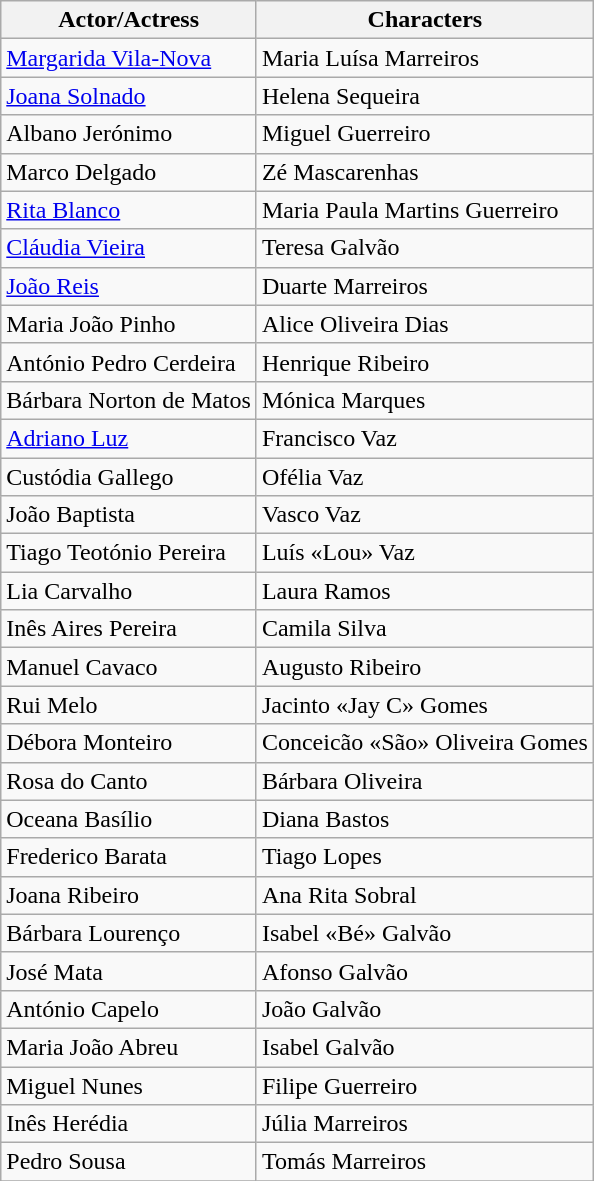<table class="wikitable sortable">
<tr>
<th>Actor/Actress</th>
<th>Characters</th>
</tr>
<tr>
<td><a href='#'>Margarida Vila-Nova</a></td>
<td>Maria Luísa Marreiros</td>
</tr>
<tr>
<td><a href='#'>Joana Solnado</a></td>
<td>Helena Sequeira</td>
</tr>
<tr>
<td>Albano Jerónimo</td>
<td>Miguel Guerreiro</td>
</tr>
<tr>
<td>Marco Delgado</td>
<td>Zé Mascarenhas</td>
</tr>
<tr>
<td><a href='#'>Rita Blanco</a></td>
<td>Maria Paula Martins Guerreiro</td>
</tr>
<tr>
<td><a href='#'>Cláudia Vieira</a></td>
<td>Teresa Galvão</td>
</tr>
<tr>
<td><a href='#'>João Reis</a></td>
<td>Duarte Marreiros</td>
</tr>
<tr>
<td>Maria João Pinho</td>
<td>Alice Oliveira Dias</td>
</tr>
<tr>
<td>António Pedro Cerdeira</td>
<td>Henrique Ribeiro</td>
</tr>
<tr>
<td>Bárbara Norton de Matos</td>
<td>Mónica Marques</td>
</tr>
<tr>
<td><a href='#'>Adriano Luz</a></td>
<td>Francisco Vaz</td>
</tr>
<tr>
<td>Custódia Gallego</td>
<td>Ofélia Vaz</td>
</tr>
<tr>
<td>João Baptista</td>
<td>Vasco Vaz</td>
</tr>
<tr>
<td>Tiago Teotónio Pereira</td>
<td>Luís «Lou» Vaz</td>
</tr>
<tr>
<td>Lia Carvalho</td>
<td>Laura Ramos</td>
</tr>
<tr>
<td>Inês Aires Pereira</td>
<td>Camila Silva</td>
</tr>
<tr>
<td>Manuel Cavaco</td>
<td>Augusto Ribeiro</td>
</tr>
<tr>
<td>Rui Melo</td>
<td>Jacinto «Jay C» Gomes</td>
</tr>
<tr>
<td>Débora Monteiro</td>
<td>Conceicão «São» Oliveira Gomes</td>
</tr>
<tr>
<td>Rosa do Canto</td>
<td>Bárbara Oliveira</td>
</tr>
<tr>
<td>Oceana Basílio</td>
<td>Diana Bastos</td>
</tr>
<tr>
<td>Frederico Barata</td>
<td>Tiago Lopes</td>
</tr>
<tr>
<td>Joana Ribeiro</td>
<td>Ana Rita Sobral</td>
</tr>
<tr>
<td>Bárbara Lourenço</td>
<td>Isabel «Bé» Galvão</td>
</tr>
<tr>
<td>José Mata</td>
<td>Afonso Galvão</td>
</tr>
<tr>
<td>António Capelo</td>
<td>João Galvão</td>
</tr>
<tr>
<td>Maria João Abreu</td>
<td>Isabel Galvão</td>
</tr>
<tr>
<td>Miguel Nunes</td>
<td>Filipe Guerreiro</td>
</tr>
<tr>
<td>Inês Herédia</td>
<td>Júlia Marreiros</td>
</tr>
<tr>
<td>Pedro Sousa</td>
<td>Tomás Marreiros</td>
</tr>
<tr>
</tr>
</table>
